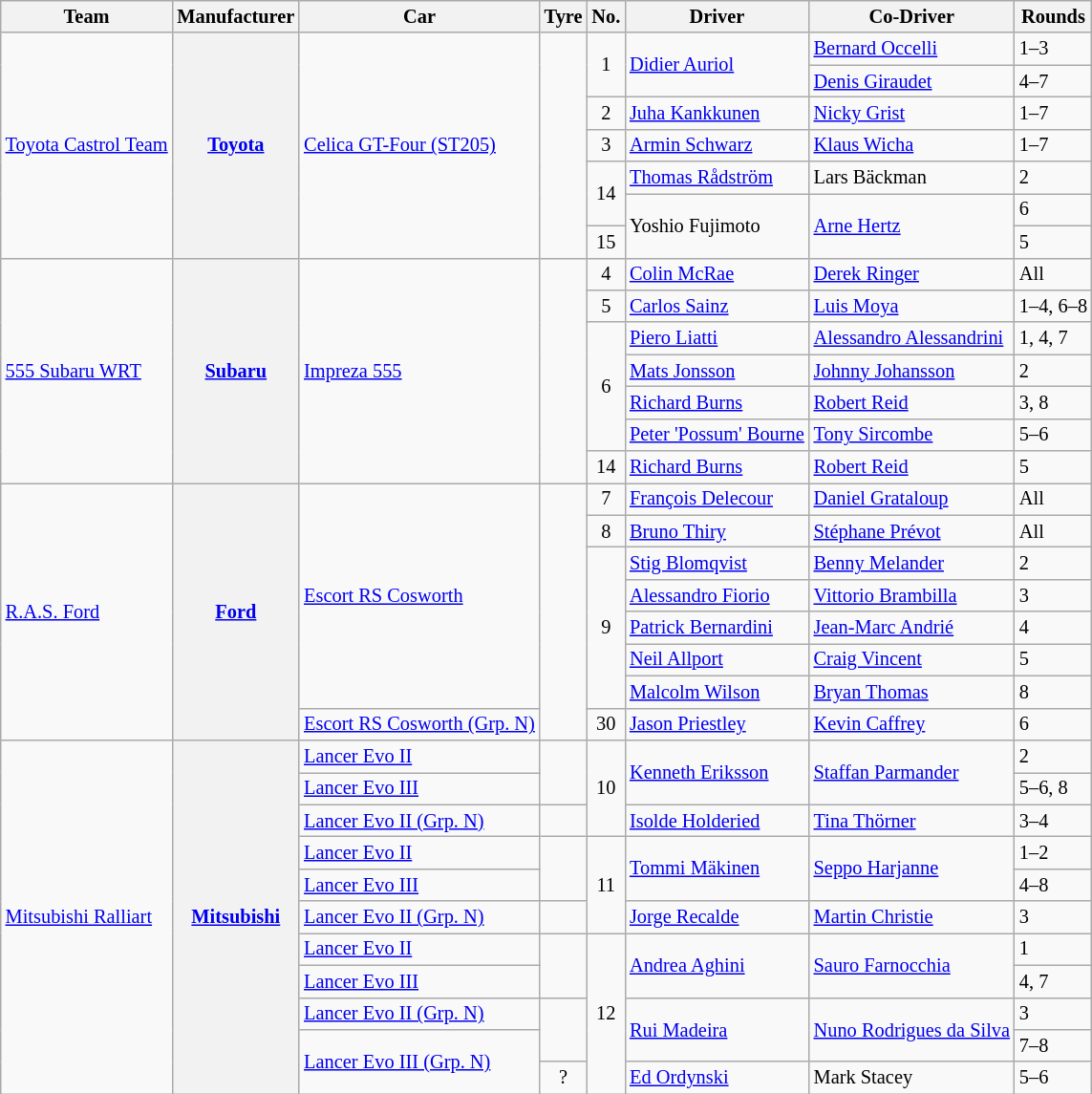<table class="wikitable" style="font-size: 85%">
<tr>
<th>Team</th>
<th>Manufacturer</th>
<th>Car</th>
<th>Tyre</th>
<th>No.</th>
<th>Driver</th>
<th>Co-Driver</th>
<th>Rounds</th>
</tr>
<tr>
<td rowspan="7" nowrap=""> <a href='#'>Toyota Castrol Team</a></td>
<th rowspan="7"><a href='#'>Toyota</a></th>
<td rowspan="7" nowrap=""><a href='#'>Celica GT-Four (ST205)</a></td>
<td rowspan="7" align="center"></td>
<td rowspan="2" align="center">1</td>
<td rowspan="2"> <a href='#'>Didier Auriol</a></td>
<td nowrap=""> <a href='#'>Bernard Occelli</a></td>
<td>1–3</td>
</tr>
<tr>
<td> <a href='#'>Denis Giraudet</a></td>
<td>4–7</td>
</tr>
<tr>
<td align="center">2</td>
<td> <a href='#'>Juha Kankkunen</a></td>
<td> <a href='#'>Nicky Grist</a></td>
<td>1–7</td>
</tr>
<tr>
<td align="center">3</td>
<td> <a href='#'>Armin Schwarz</a></td>
<td> <a href='#'>Klaus Wicha</a></td>
<td>1–7</td>
</tr>
<tr>
<td rowspan="2"  align="center">14</td>
<td> <a href='#'>Thomas Rådström</a></td>
<td> Lars Bäckman</td>
<td>2</td>
</tr>
<tr>
<td rowspan="2"> Yoshio Fujimoto</td>
<td rowspan="2"> <a href='#'>Arne Hertz</a></td>
<td>6</td>
</tr>
<tr>
<td align="center">15</td>
<td>5</td>
</tr>
<tr>
<td rowspan="7"> <a href='#'>555 Subaru WRT</a></td>
<th rowspan="7"><a href='#'>Subaru</a></th>
<td rowspan="7"><a href='#'>Impreza 555</a></td>
<td rowspan="7"  align="center"></td>
<td align="center">4</td>
<td nowrap=""> <a href='#'>Colin McRae</a></td>
<td> <a href='#'>Derek Ringer</a></td>
<td>All</td>
</tr>
<tr>
<td align="center">5</td>
<td> <a href='#'>Carlos Sainz</a></td>
<td> <a href='#'>Luis Moya</a></td>
<td>1–4, 6–8</td>
</tr>
<tr>
<td rowspan="4"  align="center">6</td>
<td> <a href='#'>Piero Liatti</a></td>
<td> <a href='#'>Alessandro Alessandrini</a></td>
<td>1, 4, 7</td>
</tr>
<tr>
<td> <a href='#'>Mats Jonsson</a></td>
<td> <a href='#'>Johnny Johansson</a></td>
<td>2</td>
</tr>
<tr>
<td> <a href='#'>Richard Burns</a></td>
<td> <a href='#'>Robert Reid</a></td>
<td>3, 8</td>
</tr>
<tr>
<td> <a href='#'>Peter 'Possum' Bourne</a></td>
<td> <a href='#'>Tony Sircombe</a></td>
<td>5–6</td>
</tr>
<tr>
<td align="center">14</td>
<td> <a href='#'>Richard Burns</a></td>
<td> <a href='#'>Robert Reid</a></td>
<td>5</td>
</tr>
<tr>
<td rowspan="8"> <a href='#'>R.A.S. Ford</a></td>
<th rowspan="8"><a href='#'>Ford</a></th>
<td rowspan="7"><a href='#'>Escort RS Cosworth</a></td>
<td rowspan="8"  align="center"></td>
<td align="center">7</td>
<td> <a href='#'>François Delecour</a></td>
<td> <a href='#'>Daniel Grataloup</a></td>
<td>All</td>
</tr>
<tr>
<td align="center">8</td>
<td> <a href='#'>Bruno Thiry</a></td>
<td> <a href='#'>Stéphane Prévot</a></td>
<td>All</td>
</tr>
<tr>
<td rowspan="5"  align="center">9</td>
<td> <a href='#'>Stig Blomqvist</a></td>
<td> <a href='#'>Benny Melander</a></td>
<td>2</td>
</tr>
<tr>
<td> <a href='#'>Alessandro Fiorio</a></td>
<td> <a href='#'>Vittorio Brambilla</a></td>
<td>3</td>
</tr>
<tr>
<td> <a href='#'>Patrick Bernardini</a></td>
<td> <a href='#'>Jean-Marc Andrié</a></td>
<td>4</td>
</tr>
<tr>
<td> <a href='#'>Neil Allport</a></td>
<td> <a href='#'>Craig Vincent</a></td>
<td>5</td>
</tr>
<tr>
<td> <a href='#'>Malcolm Wilson</a></td>
<td> <a href='#'>Bryan Thomas</a></td>
<td>8</td>
</tr>
<tr>
<td><a href='#'>Escort RS Cosworth (Grp. N)</a></td>
<td align="center">30</td>
<td> <a href='#'>Jason Priestley</a></td>
<td> <a href='#'>Kevin Caffrey</a></td>
<td>6</td>
</tr>
<tr>
<td rowspan="11"> <a href='#'>Mitsubishi Ralliart</a></td>
<th rowspan="11"><a href='#'>Mitsubishi</a></th>
<td><a href='#'>Lancer Evo II</a></td>
<td rowspan="2"  align="center"></td>
<td rowspan="3"  align="center">10</td>
<td rowspan="2"> <a href='#'>Kenneth Eriksson</a></td>
<td rowspan="2"> <a href='#'>Staffan Parmander</a></td>
<td>2</td>
</tr>
<tr>
<td><a href='#'>Lancer Evo III</a></td>
<td>5–6, 8</td>
</tr>
<tr>
<td><a href='#'>Lancer Evo II (Grp. N)</a></td>
<td align="center"></td>
<td> <a href='#'>Isolde Holderied</a></td>
<td> <a href='#'>Tina Thörner</a></td>
<td>3–4</td>
</tr>
<tr>
<td><a href='#'>Lancer Evo II</a></td>
<td rowspan="2" align="center"></td>
<td rowspan="3"  align="center">11</td>
<td rowspan="2"> <a href='#'>Tommi Mäkinen</a></td>
<td rowspan="2"> <a href='#'>Seppo Harjanne</a></td>
<td>1–2</td>
</tr>
<tr>
<td><a href='#'>Lancer Evo III</a></td>
<td>4–8</td>
</tr>
<tr>
<td><a href='#'>Lancer Evo II (Grp. N)</a></td>
<td align="center"></td>
<td> <a href='#'>Jorge Recalde</a></td>
<td> <a href='#'>Martin Christie</a></td>
<td>3</td>
</tr>
<tr>
<td><a href='#'>Lancer Evo II</a></td>
<td rowspan="2" align="center"></td>
<td rowspan="5" align="center"  align="center">12</td>
<td rowspan="2"> <a href='#'>Andrea Aghini</a></td>
<td rowspan="2"> <a href='#'>Sauro Farnocchia</a></td>
<td>1</td>
</tr>
<tr>
<td><a href='#'>Lancer Evo III</a></td>
<td>4, 7</td>
</tr>
<tr>
<td><a href='#'>Lancer Evo II (Grp. N)</a></td>
<td rowspan="2"  align="center"></td>
<td rowspan="2"> <a href='#'>Rui Madeira</a></td>
<td rowspan="2"> <a href='#'>Nuno Rodrigues da Silva</a></td>
<td>3</td>
</tr>
<tr>
<td rowspan="2"><a href='#'>Lancer Evo III (Grp. N)</a></td>
<td>7–8</td>
</tr>
<tr>
<td align="center">?</td>
<td> <a href='#'>Ed Ordynski</a></td>
<td> Mark Stacey</td>
<td>5–6</td>
</tr>
</table>
